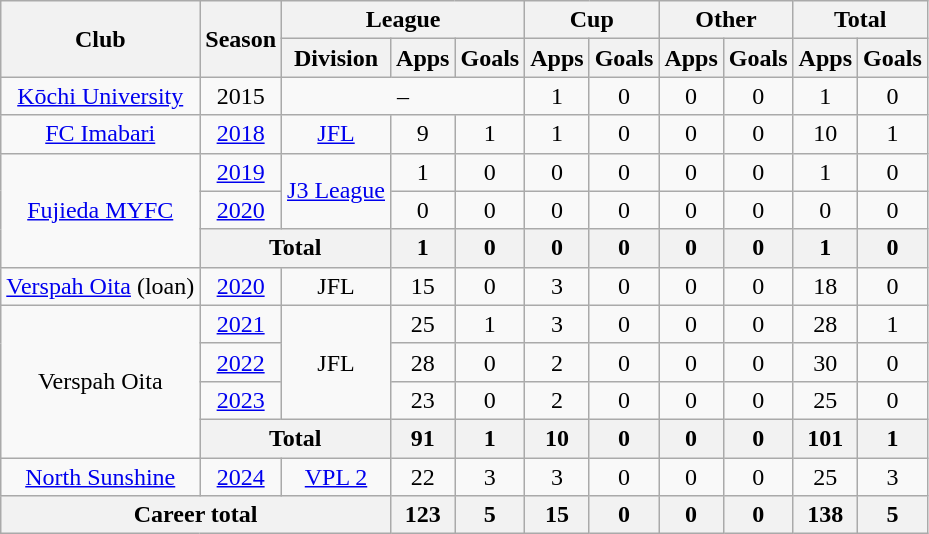<table class=wikitable style=text-align:center>
<tr>
<th rowspan="2">Club</th>
<th rowspan="2">Season</th>
<th colspan="3">League</th>
<th colspan="2">Cup</th>
<th colspan="2">Other</th>
<th colspan="2">Total</th>
</tr>
<tr>
<th>Division</th>
<th>Apps</th>
<th>Goals</th>
<th>Apps</th>
<th>Goals</th>
<th>Apps</th>
<th>Goals</th>
<th>Apps</th>
<th>Goals</th>
</tr>
<tr>
<td><a href='#'>Kōchi University</a></td>
<td>2015</td>
<td colspan="3">–</td>
<td>1</td>
<td>0</td>
<td>0</td>
<td>0</td>
<td>1</td>
<td>0</td>
</tr>
<tr>
<td><a href='#'>FC Imabari</a></td>
<td><a href='#'>2018</a></td>
<td><a href='#'>JFL</a></td>
<td>9</td>
<td>1</td>
<td>1</td>
<td>0</td>
<td>0</td>
<td>0</td>
<td>10</td>
<td>1</td>
</tr>
<tr>
<td rowspan="3"><a href='#'>Fujieda MYFC</a></td>
<td><a href='#'>2019</a></td>
<td rowspan="2"><a href='#'>J3 League</a></td>
<td>1</td>
<td>0</td>
<td>0</td>
<td>0</td>
<td>0</td>
<td>0</td>
<td>1</td>
<td>0</td>
</tr>
<tr>
<td><a href='#'>2020</a></td>
<td>0</td>
<td>0</td>
<td>0</td>
<td>0</td>
<td>0</td>
<td>0</td>
<td>0</td>
<td>0</td>
</tr>
<tr>
<th colspan="2">Total</th>
<th>1</th>
<th>0</th>
<th>0</th>
<th>0</th>
<th>0</th>
<th>0</th>
<th>1</th>
<th>0</th>
</tr>
<tr>
<td><a href='#'>Verspah Oita</a> (loan)</td>
<td><a href='#'>2020</a></td>
<td>JFL</td>
<td>15</td>
<td>0</td>
<td>3</td>
<td>0</td>
<td>0</td>
<td>0</td>
<td>18</td>
<td>0</td>
</tr>
<tr>
<td rowspan="4">Verspah Oita</td>
<td><a href='#'>2021</a></td>
<td rowspan="3">JFL</td>
<td>25</td>
<td>1</td>
<td>3</td>
<td>0</td>
<td>0</td>
<td>0</td>
<td>28</td>
<td>1</td>
</tr>
<tr>
<td><a href='#'>2022</a></td>
<td>28</td>
<td>0</td>
<td>2</td>
<td>0</td>
<td>0</td>
<td>0</td>
<td>30</td>
<td>0</td>
</tr>
<tr>
<td><a href='#'>2023</a></td>
<td>23</td>
<td>0</td>
<td>2</td>
<td>0</td>
<td>0</td>
<td>0</td>
<td>25</td>
<td>0</td>
</tr>
<tr>
<th colspan="2">Total</th>
<th>91</th>
<th>1</th>
<th>10</th>
<th>0</th>
<th>0</th>
<th>0</th>
<th>101</th>
<th>1</th>
</tr>
<tr>
<td><a href='#'>North Sunshine</a></td>
<td><a href='#'>2024</a></td>
<td><a href='#'>VPL 2</a></td>
<td>22</td>
<td>3</td>
<td>3</td>
<td>0</td>
<td>0</td>
<td>0</td>
<td>25</td>
<td>3</td>
</tr>
<tr>
<th colspan="3">Career total</th>
<th>123</th>
<th>5</th>
<th>15</th>
<th>0</th>
<th>0</th>
<th>0</th>
<th>138</th>
<th>5</th>
</tr>
</table>
